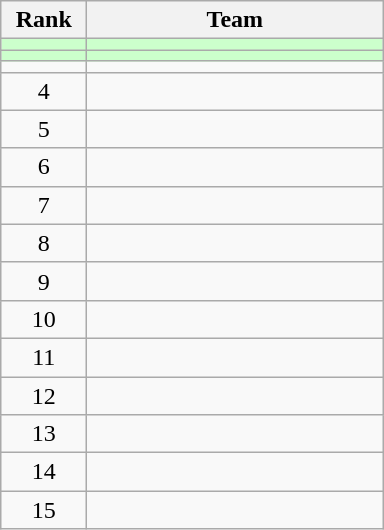<table class="wikitable" style="text-align: center">
<tr>
<th width=50>Rank</th>
<th width=190>Team</th>
</tr>
<tr bgcolor=#ccffcc>
<td></td>
<td align=left></td>
</tr>
<tr bgcolor=#ccffcc>
<td></td>
<td align=left></td>
</tr>
<tr>
<td></td>
<td align=left></td>
</tr>
<tr>
<td>4</td>
<td align=left></td>
</tr>
<tr>
<td>5</td>
<td align=left></td>
</tr>
<tr>
<td>6</td>
<td align=left></td>
</tr>
<tr>
<td>7</td>
<td align=left></td>
</tr>
<tr>
<td>8</td>
<td align=left></td>
</tr>
<tr>
<td>9</td>
<td align=left></td>
</tr>
<tr>
<td>10</td>
<td align=left></td>
</tr>
<tr>
<td>11</td>
<td align=left></td>
</tr>
<tr>
<td>12</td>
<td align=left></td>
</tr>
<tr>
<td>13</td>
<td align=left></td>
</tr>
<tr>
<td>14</td>
<td align=left></td>
</tr>
<tr>
<td>15</td>
<td align=left></td>
</tr>
</table>
